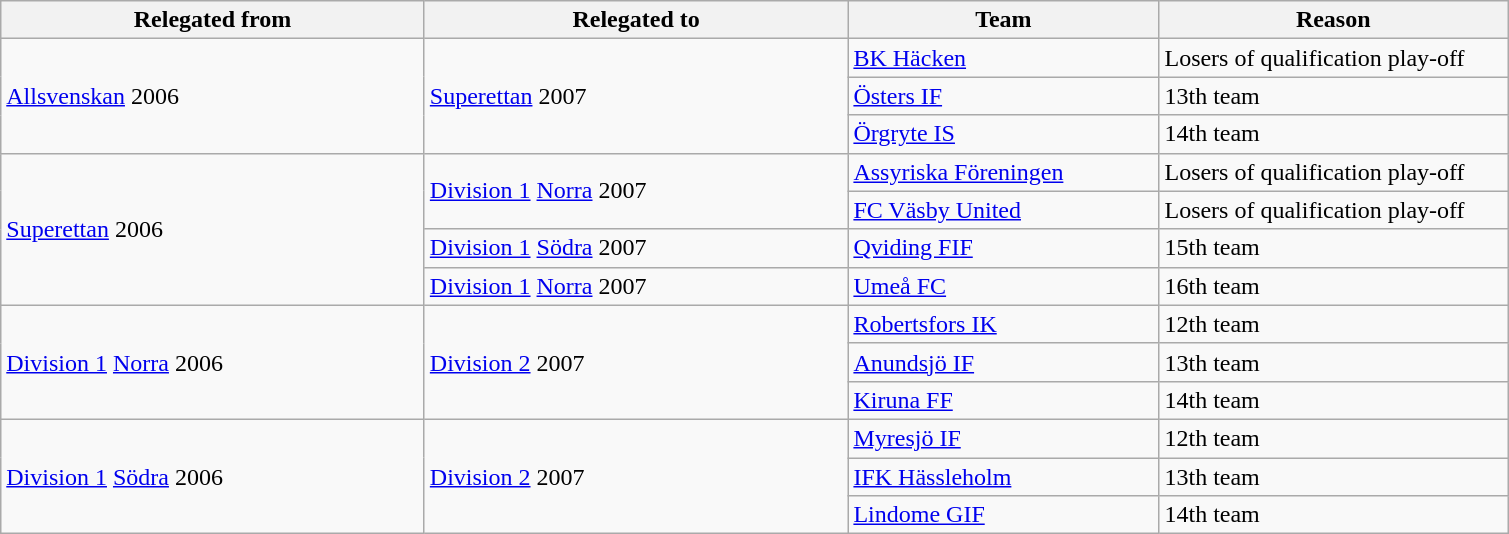<table class="wikitable" style="text-align: left;">
<tr>
<th style="width: 275px;">Relegated from</th>
<th style="width: 275px;">Relegated to</th>
<th style="width: 200px;">Team</th>
<th style="width: 225px;">Reason</th>
</tr>
<tr>
<td rowspan="3"><a href='#'>Allsvenskan</a> 2006</td>
<td rowspan="3"><a href='#'>Superettan</a> 2007</td>
<td><a href='#'>BK Häcken</a></td>
<td>Losers of qualification play-off</td>
</tr>
<tr>
<td><a href='#'>Östers IF</a></td>
<td>13th team</td>
</tr>
<tr>
<td><a href='#'>Örgryte IS</a></td>
<td>14th team</td>
</tr>
<tr>
<td rowspan="4"><a href='#'>Superettan</a> 2006</td>
<td rowspan="2"><a href='#'>Division 1</a> <a href='#'>Norra</a> 2007</td>
<td><a href='#'>Assyriska Föreningen</a></td>
<td>Losers of qualification play-off</td>
</tr>
<tr>
<td><a href='#'>FC Väsby United</a></td>
<td>Losers of qualification play-off</td>
</tr>
<tr>
<td><a href='#'>Division 1</a> <a href='#'>Södra</a> 2007</td>
<td><a href='#'>Qviding FIF</a></td>
<td>15th team</td>
</tr>
<tr>
<td><a href='#'>Division 1</a> <a href='#'>Norra</a> 2007</td>
<td><a href='#'>Umeå FC</a></td>
<td>16th team</td>
</tr>
<tr>
<td rowspan="3"><a href='#'>Division 1</a> <a href='#'>Norra</a> 2006</td>
<td rowspan="3"><a href='#'>Division 2</a> 2007</td>
<td><a href='#'>Robertsfors IK</a></td>
<td>12th team</td>
</tr>
<tr>
<td><a href='#'>Anundsjö IF</a></td>
<td>13th team</td>
</tr>
<tr>
<td><a href='#'>Kiruna FF</a></td>
<td>14th team</td>
</tr>
<tr>
<td rowspan="3"><a href='#'>Division 1</a> <a href='#'>Södra</a> 2006</td>
<td rowspan="3"><a href='#'>Division 2</a> 2007</td>
<td><a href='#'>Myresjö IF</a></td>
<td>12th team</td>
</tr>
<tr>
<td><a href='#'>IFK Hässleholm</a></td>
<td>13th team</td>
</tr>
<tr>
<td><a href='#'>Lindome GIF</a></td>
<td>14th team</td>
</tr>
</table>
